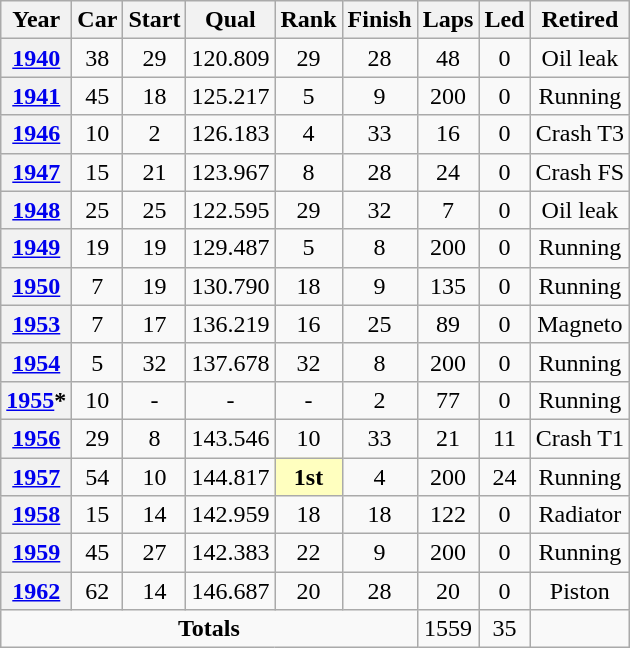<table class="wikitable" style="text-align:center">
<tr>
<th>Year</th>
<th>Car</th>
<th>Start</th>
<th>Qual</th>
<th>Rank</th>
<th>Finish</th>
<th>Laps</th>
<th>Led</th>
<th>Retired</th>
</tr>
<tr>
<th><a href='#'>1940</a></th>
<td>38</td>
<td>29</td>
<td>120.809</td>
<td>29</td>
<td>28</td>
<td>48</td>
<td>0</td>
<td>Oil leak</td>
</tr>
<tr>
<th><a href='#'>1941</a></th>
<td>45</td>
<td>18</td>
<td>125.217</td>
<td>5</td>
<td>9</td>
<td>200</td>
<td>0</td>
<td>Running</td>
</tr>
<tr>
<th><a href='#'>1946</a></th>
<td>10</td>
<td>2</td>
<td>126.183</td>
<td>4</td>
<td>33</td>
<td>16</td>
<td>0</td>
<td>Crash T3</td>
</tr>
<tr>
<th><a href='#'>1947</a></th>
<td>15</td>
<td>21</td>
<td>123.967</td>
<td>8</td>
<td>28</td>
<td>24</td>
<td>0</td>
<td>Crash FS</td>
</tr>
<tr>
<th><a href='#'>1948</a></th>
<td>25</td>
<td>25</td>
<td>122.595</td>
<td>29</td>
<td>32</td>
<td>7</td>
<td>0</td>
<td>Oil leak</td>
</tr>
<tr>
<th><a href='#'>1949</a></th>
<td>19</td>
<td>19</td>
<td>129.487</td>
<td>5</td>
<td>8</td>
<td>200</td>
<td>0</td>
<td>Running</td>
</tr>
<tr>
<th><a href='#'>1950</a></th>
<td>7</td>
<td>19</td>
<td>130.790</td>
<td>18</td>
<td>9</td>
<td>135</td>
<td>0</td>
<td>Running</td>
</tr>
<tr>
<th><a href='#'>1953</a></th>
<td>7</td>
<td>17</td>
<td>136.219</td>
<td>16</td>
<td>25</td>
<td>89</td>
<td>0</td>
<td>Magneto</td>
</tr>
<tr>
<th><a href='#'>1954</a></th>
<td>5</td>
<td>32</td>
<td>137.678</td>
<td>32</td>
<td>8</td>
<td>200</td>
<td>0</td>
<td>Running</td>
</tr>
<tr>
<th><a href='#'>1955</a>*</th>
<td>10</td>
<td>-</td>
<td>-</td>
<td>-</td>
<td>2</td>
<td>77</td>
<td>0</td>
<td>Running</td>
</tr>
<tr>
<th><a href='#'>1956</a></th>
<td>29</td>
<td>8</td>
<td>143.546</td>
<td>10</td>
<td>33</td>
<td>21</td>
<td>11</td>
<td>Crash T1</td>
</tr>
<tr>
<th><a href='#'>1957</a></th>
<td>54</td>
<td>10</td>
<td>144.817</td>
<td style="background:#ffffbf;"><strong>1st</strong></td>
<td>4</td>
<td>200</td>
<td>24</td>
<td>Running</td>
</tr>
<tr>
<th><a href='#'>1958</a></th>
<td>15</td>
<td>14</td>
<td>142.959</td>
<td>18</td>
<td>18</td>
<td>122</td>
<td>0</td>
<td>Radiator</td>
</tr>
<tr>
<th><a href='#'>1959</a></th>
<td>45</td>
<td>27</td>
<td>142.383</td>
<td>22</td>
<td>9</td>
<td>200</td>
<td>0</td>
<td>Running</td>
</tr>
<tr>
<th><a href='#'>1962</a></th>
<td>62</td>
<td>14</td>
<td>146.687</td>
<td>20</td>
<td>28</td>
<td>20</td>
<td>0</td>
<td>Piston</td>
</tr>
<tr>
<td colspan=6><strong>Totals</strong></td>
<td>1559</td>
<td>35</td>
<td></td>
</tr>
</table>
